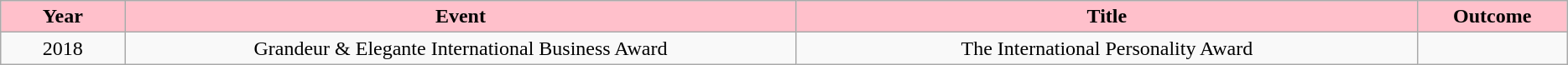<table class="wikitable">
<tr style="background:pink; color:black" align="center">
<td style="width:5%"><strong>Year</strong></td>
<td style="width:27%"><strong>Event</strong></td>
<td style="width:25%"><strong>Title</strong></td>
<td style="width: 6%"><strong>Outcome</strong></td>
</tr>
<tr align=center>
<td>2018</td>
<td>Grandeur & Elegante International Business Award</td>
<td>The International Personality Award</td>
<td></td>
</tr>
</table>
